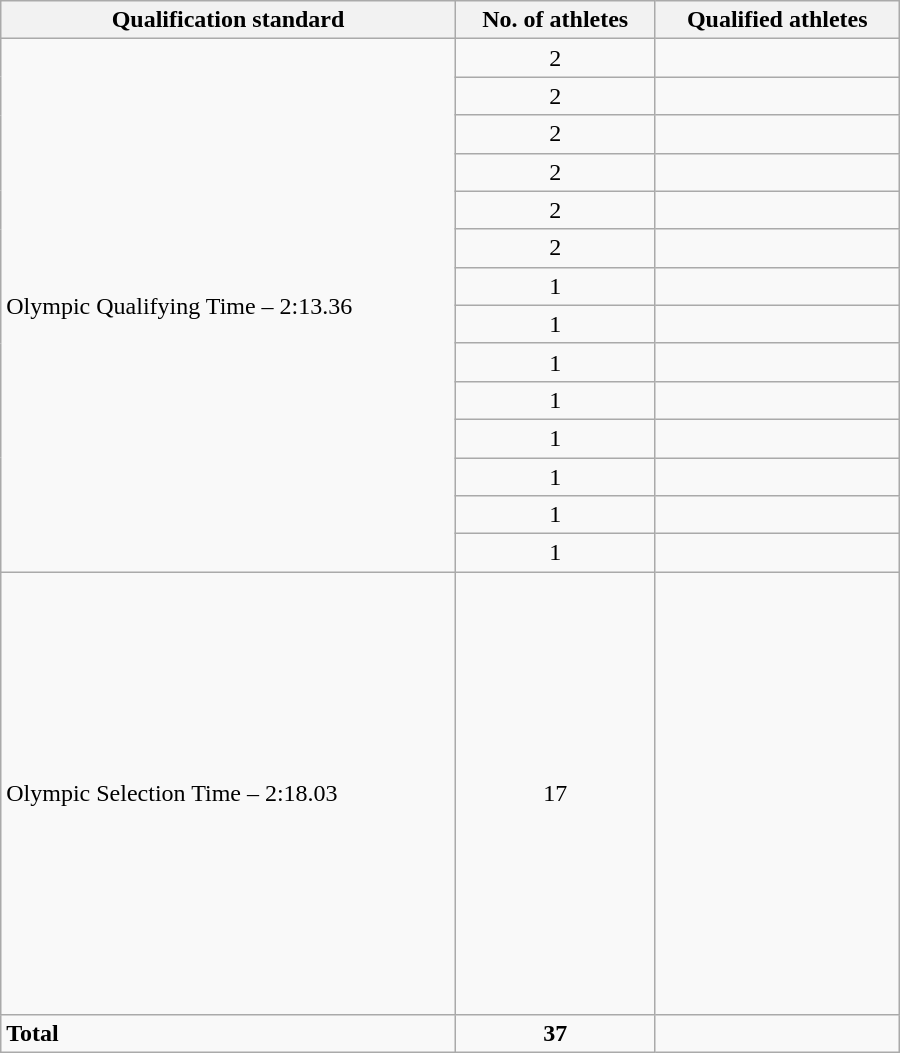<table class=wikitable style="text-align:left" width=600>
<tr>
<th>Qualification standard</th>
<th>No. of athletes</th>
<th>Qualified athletes</th>
</tr>
<tr>
<td rowspan="14">Olympic Qualifying Time – 2:13.36</td>
<td align=center>2</td>
<td><br></td>
</tr>
<tr>
<td align=center>2</td>
<td> <br></td>
</tr>
<tr>
<td align=center>2</td>
<td><br></td>
</tr>
<tr>
<td align=center>2</td>
<td><br></td>
</tr>
<tr>
<td align=center>2</td>
<td><br></td>
</tr>
<tr>
<td align=center>2</td>
<td><br></td>
</tr>
<tr>
<td align=center>1</td>
<td></td>
</tr>
<tr>
<td align=center>1</td>
<td></td>
</tr>
<tr>
<td align=center>1</td>
<td></td>
</tr>
<tr>
<td align=center>1</td>
<td></td>
</tr>
<tr>
<td align=center>1</td>
<td></td>
</tr>
<tr>
<td align=center>1</td>
<td></td>
</tr>
<tr>
<td align=center>1</td>
<td></td>
</tr>
<tr>
<td align=center>1</td>
<td></td>
</tr>
<tr>
<td rowspan="1">Olympic Selection Time – 2:18.03</td>
<td align=center>17</td>
<td><br><br><br> <br>  <br>  <br><br><br>  <br><br><br> <br> <br>  <br><br><br> </td>
</tr>
<tr>
<td><strong>Total</strong></td>
<td align=center><strong>37</strong></td>
<td></td>
</tr>
</table>
